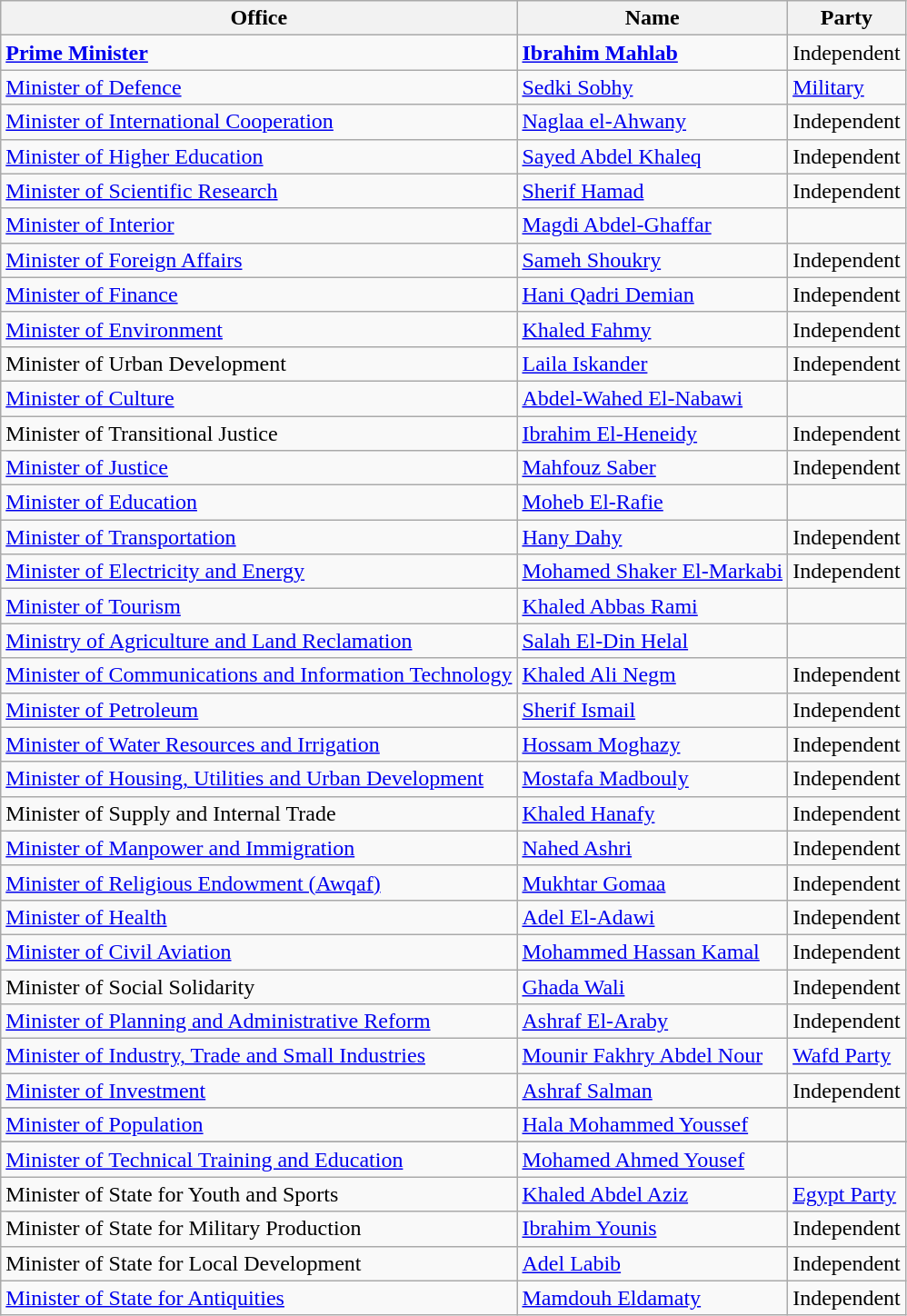<table class="wikitable">
<tr>
<th>Office</th>
<th>Name</th>
<th>Party</th>
</tr>
<tr>
<td><strong><a href='#'>Prime Minister</a></strong></td>
<td><strong><a href='#'>Ibrahim Mahlab</a></strong></td>
<td>Independent</td>
</tr>
<tr>
<td><a href='#'>Minister of Defence</a></td>
<td><a href='#'>Sedki Sobhy</a></td>
<td><a href='#'>Military</a></td>
</tr>
<tr>
<td><a href='#'>Minister of International Cooperation</a></td>
<td><a href='#'>Naglaa el-Ahwany</a></td>
<td>Independent</td>
</tr>
<tr>
<td><a href='#'>Minister of Higher Education</a></td>
<td><a href='#'>Sayed Abdel Khaleq</a></td>
<td>Independent</td>
</tr>
<tr>
<td><a href='#'>Minister of Scientific Research</a></td>
<td><a href='#'>Sherif Hamad</a></td>
<td>Independent</td>
</tr>
<tr>
<td><a href='#'>Minister of Interior</a></td>
<td><a href='#'>Magdi Abdel-Ghaffar</a></td>
<td></td>
</tr>
<tr>
<td><a href='#'>Minister of Foreign Affairs</a></td>
<td><a href='#'>Sameh Shoukry</a></td>
<td>Independent</td>
</tr>
<tr>
<td><a href='#'>Minister of Finance</a></td>
<td><a href='#'>Hani Qadri Demian</a></td>
<td>Independent</td>
</tr>
<tr>
<td><a href='#'>Minister of Environment</a></td>
<td><a href='#'>Khaled Fahmy</a></td>
<td>Independent</td>
</tr>
<tr>
<td>Minister of Urban Development</td>
<td><a href='#'>Laila Iskander</a></td>
<td>Independent</td>
</tr>
<tr>
<td><a href='#'>Minister of Culture</a></td>
<td><a href='#'>Abdel-Wahed El-Nabawi</a></td>
<td></td>
</tr>
<tr>
<td>Minister of Transitional Justice</td>
<td><a href='#'>Ibrahim El-Heneidy</a></td>
<td>Independent</td>
</tr>
<tr>
<td><a href='#'>Minister of Justice</a></td>
<td><a href='#'>Mahfouz Saber</a></td>
<td>Independent</td>
</tr>
<tr>
<td><a href='#'>Minister of Education</a></td>
<td><a href='#'>Moheb El-Rafie</a></td>
<td></td>
</tr>
<tr>
<td><a href='#'>Minister of Transportation</a></td>
<td><a href='#'>Hany Dahy</a></td>
<td>Independent</td>
</tr>
<tr>
<td><a href='#'>Minister of Electricity and Energy</a></td>
<td><a href='#'>Mohamed Shaker El-Markabi</a></td>
<td>Independent</td>
</tr>
<tr>
<td><a href='#'>Minister of Tourism</a></td>
<td><a href='#'>Khaled Abbas Rami</a></td>
<td></td>
</tr>
<tr>
<td><a href='#'>Ministry of Agriculture and Land Reclamation</a></td>
<td><a href='#'>Salah El-Din Helal</a></td>
<td></td>
</tr>
<tr>
<td><a href='#'>Minister of Communications and Information Technology</a></td>
<td><a href='#'>Khaled Ali Negm</a></td>
<td>Independent</td>
</tr>
<tr>
<td><a href='#'>Minister of Petroleum</a></td>
<td><a href='#'>Sherif Ismail</a></td>
<td>Independent</td>
</tr>
<tr>
<td><a href='#'>Minister of Water Resources and Irrigation</a></td>
<td><a href='#'>Hossam Moghazy</a></td>
<td>Independent</td>
</tr>
<tr>
<td><a href='#'>Minister of Housing, Utilities and Urban Development</a></td>
<td><a href='#'>Mostafa Madbouly</a></td>
<td>Independent</td>
</tr>
<tr>
<td>Minister of Supply and Internal Trade</td>
<td><a href='#'>Khaled Hanafy</a></td>
<td>Independent</td>
</tr>
<tr>
<td><a href='#'>Minister of Manpower and Immigration</a></td>
<td><a href='#'>Nahed Ashri</a></td>
<td>Independent</td>
</tr>
<tr>
<td><a href='#'>Minister of Religious Endowment (Awqaf)</a></td>
<td><a href='#'>Mukhtar Gomaa</a></td>
<td>Independent</td>
</tr>
<tr>
<td><a href='#'>Minister of Health</a></td>
<td><a href='#'>Adel El-Adawi</a></td>
<td>Independent</td>
</tr>
<tr>
<td><a href='#'>Minister of Civil Aviation</a></td>
<td><a href='#'>Mohammed Hassan Kamal</a></td>
<td>Independent</td>
</tr>
<tr>
<td>Minister of Social Solidarity</td>
<td><a href='#'>Ghada Wali</a></td>
<td>Independent</td>
</tr>
<tr>
<td><a href='#'>Minister of Planning and Administrative Reform</a></td>
<td><a href='#'>Ashraf El-Araby</a></td>
<td>Independent</td>
</tr>
<tr>
<td><a href='#'>Minister of Industry, Trade and Small Industries</a></td>
<td><a href='#'>Mounir Fakhry Abdel Nour</a></td>
<td><a href='#'>Wafd Party</a></td>
</tr>
<tr>
<td><a href='#'>Minister of Investment</a></td>
<td><a href='#'>Ashraf Salman</a></td>
<td>Independent</td>
</tr>
<tr>
</tr>
<tr>
<td><a href='#'>Minister of Population</a></td>
<td><a href='#'>Hala Mohammed Youssef</a></td>
<td></td>
</tr>
<tr>
</tr>
<tr>
<td><a href='#'>Minister of Technical Training and Education</a></td>
<td><a href='#'>Mohamed Ahmed Yousef</a></td>
<td></td>
</tr>
<tr>
<td>Minister of State for Youth and Sports</td>
<td><a href='#'>Khaled Abdel Aziz</a></td>
<td><a href='#'>Egypt Party</a></td>
</tr>
<tr>
<td>Minister of State for Military Production</td>
<td><a href='#'>Ibrahim Younis</a></td>
<td>Independent</td>
</tr>
<tr>
<td>Minister of State for Local Development</td>
<td><a href='#'>Adel Labib</a></td>
<td>Independent</td>
</tr>
<tr>
<td><a href='#'>Minister of State for Antiquities</a></td>
<td><a href='#'>Mamdouh Eldamaty</a></td>
<td>Independent</td>
</tr>
</table>
